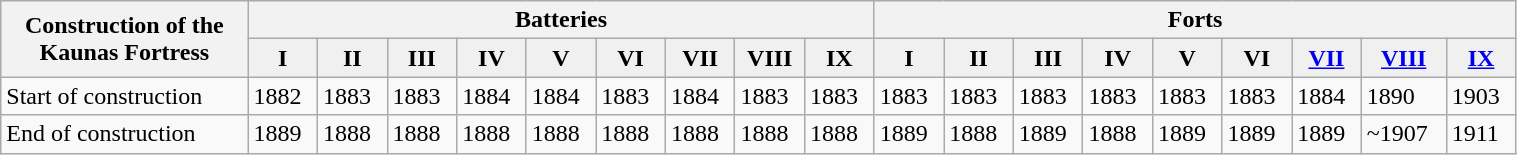<table class="wikitable" border="1" style="width:80%;">
<tr>
<th rowspan=2>Construction of the <br>Kaunas Fortress</th>
<th colspan=9>Batteries</th>
<th colspan=9>Forts</th>
</tr>
<tr style="text-align:center; background:#f0f0f0;">
<td><strong>I</strong></td>
<td><strong>II</strong></td>
<td><strong>III</strong></td>
<td><strong>IV</strong></td>
<td><strong>V</strong></td>
<td><strong>VI</strong></td>
<td><strong>VII</strong></td>
<td><strong>VIII</strong></td>
<td><strong>IX</strong></td>
<td><strong>I</strong></td>
<td><strong>II</strong></td>
<td><strong>III</strong></td>
<td><strong>IV</strong></td>
<td><strong>V</strong></td>
<td><strong>VI</strong></td>
<td><strong><a href='#'>VII</a></strong></td>
<td><strong><a href='#'>VIII</a></strong></td>
<td><strong><a href='#'>IX</a></strong></td>
</tr>
<tr>
<td>Start of construction</td>
<td>1882</td>
<td>1883</td>
<td>1883</td>
<td>1884</td>
<td>1884</td>
<td>1883</td>
<td>1884</td>
<td>1883</td>
<td>1883</td>
<td>1883</td>
<td>1883</td>
<td>1883</td>
<td>1883</td>
<td>1883</td>
<td>1883</td>
<td>1884</td>
<td>1890</td>
<td>1903</td>
</tr>
<tr>
<td>End of construction</td>
<td>1889</td>
<td>1888</td>
<td>1888</td>
<td>1888</td>
<td>1888</td>
<td>1888</td>
<td>1888</td>
<td>1888</td>
<td>1888</td>
<td>1889</td>
<td>1888</td>
<td>1889</td>
<td>1888</td>
<td>1889</td>
<td>1889</td>
<td>1889</td>
<td>~1907</td>
<td>1911</td>
</tr>
</table>
